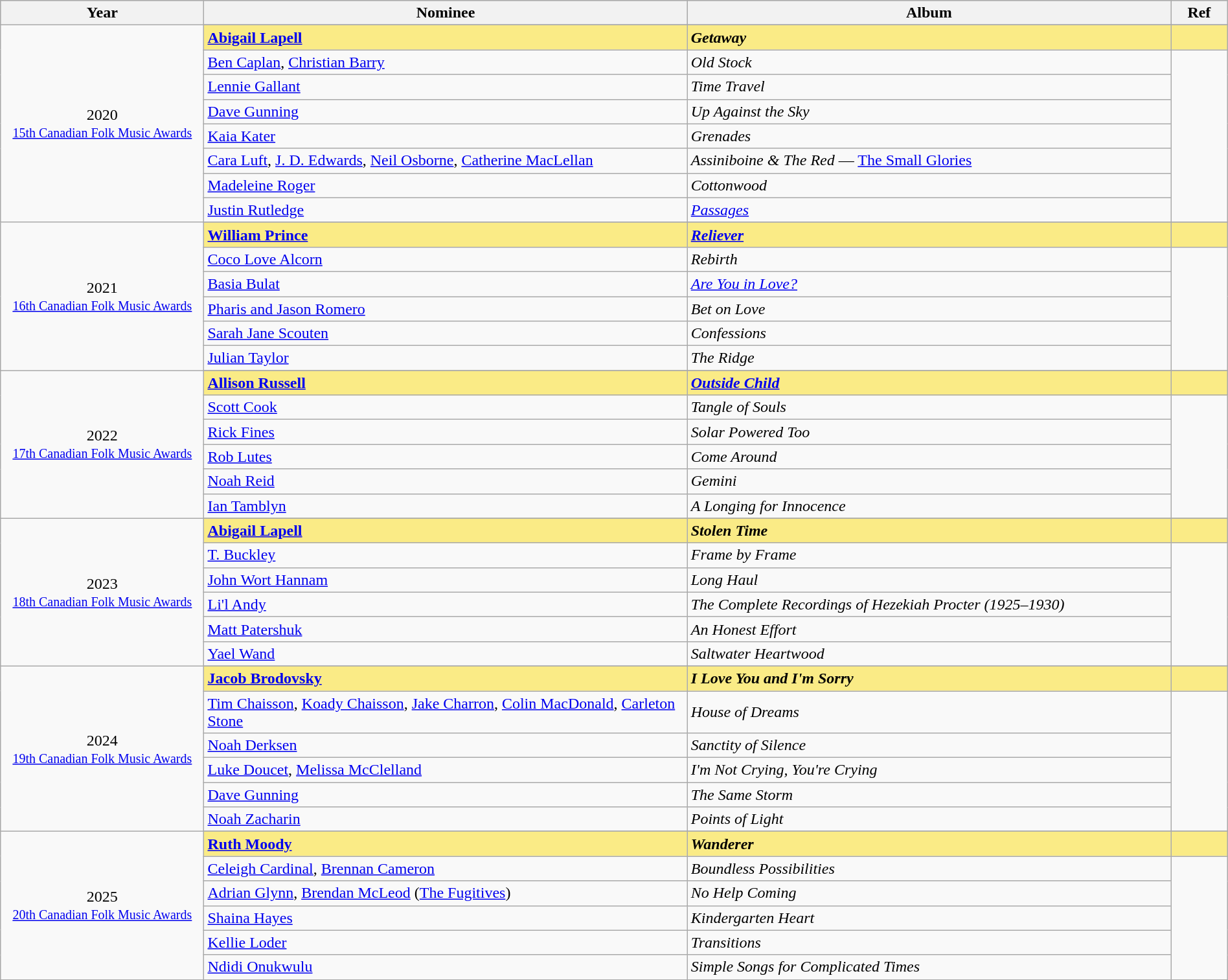<table class="wikitable" style="width:100%;">
<tr style="background:#bebebe;">
<th style="width:8%;">Year</th>
<th style="width:19%;">Nominee</th>
<th style="width:19%;">Album</th>
<th style="width:2%;">Ref</th>
</tr>
<tr>
<td rowspan="9" align="center">2020 <br> <small><a href='#'>15th Canadian Folk Music Awards</a></small></td>
</tr>
<tr style="background:#FAEB86;">
<td><strong><a href='#'>Abigail Lapell</a></strong></td>
<td><strong><em>Getaway</em></strong></td>
<td></td>
</tr>
<tr>
<td><a href='#'>Ben Caplan</a>, <a href='#'>Christian Barry</a></td>
<td><em>Old Stock</em></td>
<td rowspan=7></td>
</tr>
<tr>
<td><a href='#'>Lennie Gallant</a></td>
<td><em>Time Travel</em></td>
</tr>
<tr>
<td><a href='#'>Dave Gunning</a></td>
<td><em>Up Against the Sky</em></td>
</tr>
<tr>
<td><a href='#'>Kaia Kater</a></td>
<td><em>Grenades</em></td>
</tr>
<tr>
<td><a href='#'>Cara Luft</a>, <a href='#'>J. D. Edwards</a>, <a href='#'>Neil Osborne</a>, <a href='#'>Catherine MacLellan</a></td>
<td><em>Assiniboine & The Red</em> — <a href='#'>The Small Glories</a></td>
</tr>
<tr>
<td><a href='#'>Madeleine Roger</a></td>
<td><em>Cottonwood</em></td>
</tr>
<tr>
<td><a href='#'>Justin Rutledge</a></td>
<td><em><a href='#'>Passages</a></em></td>
</tr>
<tr>
<td rowspan="7" align="center">2021 <br> <small><a href='#'>16th Canadian Folk Music Awards</a></small></td>
</tr>
<tr style="background:#FAEB86;">
<td><strong><a href='#'>William Prince</a></strong></td>
<td><strong><em><a href='#'>Reliever</a></em></strong></td>
<td></td>
</tr>
<tr>
<td><a href='#'>Coco Love Alcorn</a></td>
<td><em>Rebirth</em></td>
<td rowspan=5></td>
</tr>
<tr>
<td><a href='#'>Basia Bulat</a></td>
<td><em><a href='#'>Are You in Love?</a></em></td>
</tr>
<tr>
<td><a href='#'>Pharis and Jason Romero</a></td>
<td><em>Bet on Love</em></td>
</tr>
<tr>
<td><a href='#'>Sarah Jane Scouten</a></td>
<td><em>Confessions</em></td>
</tr>
<tr>
<td><a href='#'>Julian Taylor</a></td>
<td><em>The Ridge</em></td>
</tr>
<tr>
<td rowspan="7" align="center">2022 <br> <small><a href='#'>17th Canadian Folk Music Awards</a></small></td>
</tr>
<tr style="background:#FAEB86;">
<td><strong><a href='#'>Allison Russell</a></strong></td>
<td><strong><em><a href='#'>Outside Child</a></em></strong></td>
<td></td>
</tr>
<tr>
<td><a href='#'>Scott Cook</a></td>
<td><em>Tangle of Souls</em></td>
<td rowspan=5></td>
</tr>
<tr>
<td><a href='#'>Rick Fines</a></td>
<td><em>Solar Powered Too</em></td>
</tr>
<tr>
<td><a href='#'>Rob Lutes</a></td>
<td><em>Come Around</em></td>
</tr>
<tr>
<td><a href='#'>Noah Reid</a></td>
<td><em>Gemini</em></td>
</tr>
<tr>
<td><a href='#'>Ian Tamblyn</a></td>
<td><em>A Longing for Innocence</em></td>
</tr>
<tr>
<td rowspan="7" align="center">2023 <br> <small><a href='#'>18th Canadian Folk Music Awards</a></small></td>
</tr>
<tr style="background:#FAEB86;">
<td><strong><a href='#'>Abigail Lapell</a></strong></td>
<td><strong><em>Stolen Time</em></strong></td>
<td></td>
</tr>
<tr>
<td><a href='#'>T. Buckley</a></td>
<td><em>Frame by Frame</em></td>
<td rowspan=5></td>
</tr>
<tr>
<td><a href='#'>John Wort Hannam</a></td>
<td><em>Long Haul</em></td>
</tr>
<tr>
<td><a href='#'>Li'l Andy</a></td>
<td><em>The Complete Recordings of Hezekiah Procter (1925–1930)</em></td>
</tr>
<tr>
<td><a href='#'>Matt Patershuk</a></td>
<td><em>An Honest Effort</em></td>
</tr>
<tr>
<td><a href='#'>Yael Wand</a></td>
<td><em>Saltwater Heartwood</em></td>
</tr>
<tr>
<td rowspan="7" align="center">2024 <br> <small><a href='#'>19th Canadian Folk Music Awards</a></small></td>
</tr>
<tr style="background:#FAEB86;">
<td><strong><a href='#'>Jacob Brodovsky</a></strong></td>
<td><strong><em>I Love You and I'm Sorry</em></strong></td>
<td></td>
</tr>
<tr>
<td><a href='#'>Tim Chaisson</a>, <a href='#'>Koady Chaisson</a>, <a href='#'>Jake Charron</a>, <a href='#'>Colin MacDonald</a>, <a href='#'>Carleton Stone</a></td>
<td><em>House of Dreams</em></td>
<td rowspan=5></td>
</tr>
<tr>
<td><a href='#'>Noah Derksen</a></td>
<td><em>Sanctity of Silence</em></td>
</tr>
<tr>
<td><a href='#'>Luke Doucet</a>, <a href='#'>Melissa McClelland</a></td>
<td><em>I'm Not Crying, You're Crying</em></td>
</tr>
<tr>
<td><a href='#'>Dave Gunning</a></td>
<td><em>The Same Storm</em></td>
</tr>
<tr>
<td><a href='#'>Noah Zacharin</a></td>
<td><em>Points of Light</em></td>
</tr>
<tr>
<td rowspan="7" align="center">2025 <br> <small><a href='#'>20th Canadian Folk Music Awards</a></small></td>
</tr>
<tr style="background:#FAEB86;">
<td><strong><a href='#'>Ruth Moody</a></strong></td>
<td><strong><em>Wanderer</em></strong></td>
<td></td>
</tr>
<tr>
<td><a href='#'>Celeigh Cardinal</a>, <a href='#'>Brennan Cameron</a></td>
<td><em>Boundless Possibilities</em></td>
<td rowspan=5></td>
</tr>
<tr>
<td><a href='#'>Adrian Glynn</a>, <a href='#'>Brendan McLeod</a> (<a href='#'>The Fugitives</a>)</td>
<td><em>No Help Coming</em></td>
</tr>
<tr>
<td><a href='#'>Shaina Hayes</a></td>
<td><em>Kindergarten Heart</em></td>
</tr>
<tr>
<td><a href='#'>Kellie Loder</a></td>
<td><em>Transitions</em></td>
</tr>
<tr>
<td><a href='#'>Ndidi Onukwulu</a></td>
<td><em>Simple Songs for Complicated Times</em></td>
</tr>
</table>
